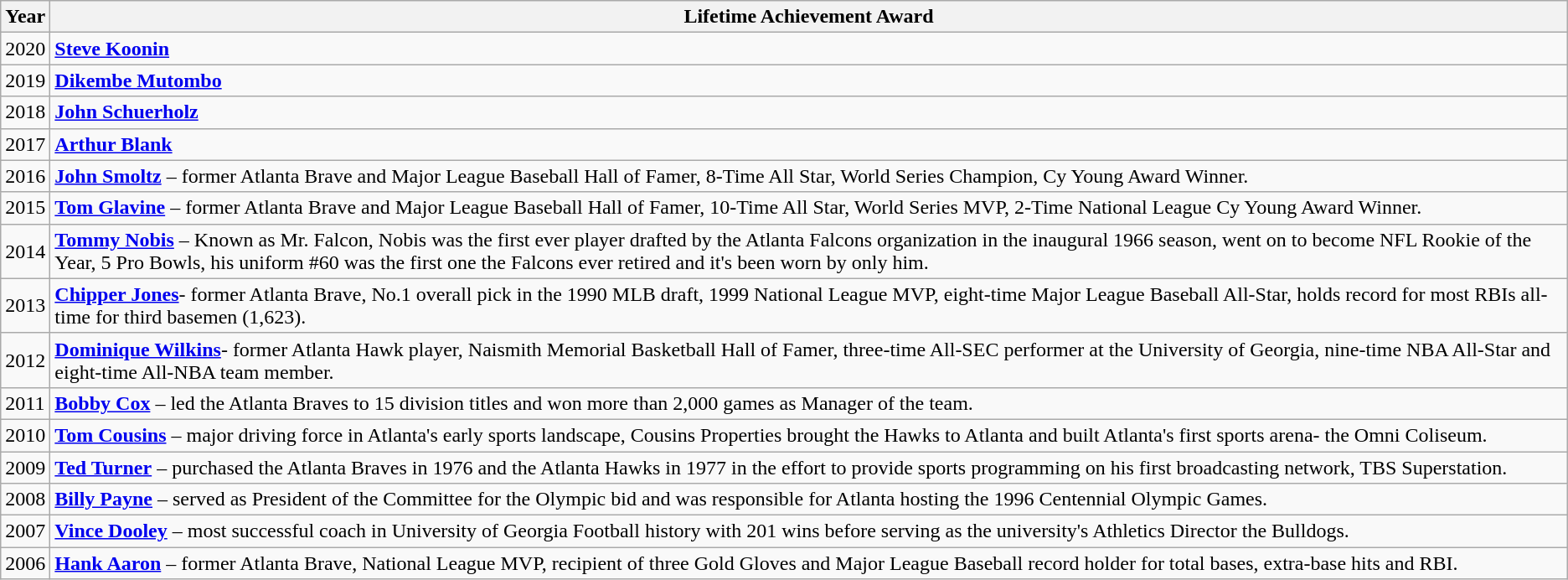<table class="wikitable">
<tr>
<th>Year</th>
<th><strong>Lifetime Achievement Award</strong></th>
</tr>
<tr>
<td>2020</td>
<td><strong><a href='#'>Steve Koonin</a></strong></td>
</tr>
<tr>
<td>2019</td>
<td><strong><a href='#'>Dikembe Mutombo</a></strong></td>
</tr>
<tr>
<td>2018</td>
<td><strong><a href='#'>John Schuerholz</a></strong></td>
</tr>
<tr>
<td>2017</td>
<td><strong><a href='#'>Arthur Blank</a></strong></td>
</tr>
<tr>
<td>2016</td>
<td><strong><a href='#'>John Smoltz</a></strong> – former Atlanta Brave and Major League Baseball Hall of Famer, 8-Time All Star, World Series Champion, Cy Young Award Winner.</td>
</tr>
<tr>
<td>2015</td>
<td><strong><a href='#'>Tom Glavine</a></strong> – former Atlanta Brave and Major League Baseball Hall of Famer, 10-Time All Star, World Series MVP, 2-Time National League Cy Young Award Winner.</td>
</tr>
<tr>
<td>2014</td>
<td><strong><a href='#'>Tommy Nobis</a></strong> – Known as Mr. Falcon, Nobis was the first ever player drafted by the Atlanta Falcons organization in the inaugural 1966 season, went on to become NFL Rookie of the Year, 5 Pro Bowls, his uniform #60 was the first one the Falcons ever retired and it's been worn by only him.</td>
</tr>
<tr>
<td>2013</td>
<td><strong><a href='#'>Chipper Jones</a></strong>- former Atlanta Brave, No.1 overall pick in the 1990 MLB draft, 1999 National League MVP, eight-time Major League Baseball All-Star, holds record for most RBIs all-time for third basemen (1,623).</td>
</tr>
<tr>
<td>2012</td>
<td><strong><a href='#'>Dominique Wilkins</a></strong>- former Atlanta Hawk player, Naismith Memorial Basketball Hall of Famer, three-time All-SEC performer at the University of Georgia, nine-time NBA All-Star and eight-time All-NBA team member.</td>
</tr>
<tr>
<td>2011</td>
<td><strong><a href='#'>Bobby Cox</a></strong> – led the Atlanta Braves to 15 division titles and won more than 2,000 games as Manager of the team.</td>
</tr>
<tr>
<td>2010</td>
<td><strong><a href='#'>Tom Cousins</a></strong> – major driving force in Atlanta's early sports landscape, Cousins Properties brought the Hawks to Atlanta and built Atlanta's first sports arena- the Omni Coliseum.</td>
</tr>
<tr>
<td>2009</td>
<td><strong><a href='#'>Ted Turner</a></strong> – purchased the Atlanta Braves in 1976 and the Atlanta Hawks in 1977 in the effort to provide sports programming on his first broadcasting network, TBS Superstation.</td>
</tr>
<tr>
<td>2008</td>
<td><strong><a href='#'>Billy Payne</a></strong> – served as President of the Committee for the Olympic bid and was responsible for Atlanta hosting the 1996 Centennial Olympic Games.</td>
</tr>
<tr>
<td>2007</td>
<td><strong><a href='#'>Vince Dooley</a></strong> – most successful coach in University of Georgia Football history with 201 wins before serving as the university's Athletics Director the Bulldogs.</td>
</tr>
<tr>
<td>2006</td>
<td><strong><a href='#'>Hank Aaron</a></strong> – former Atlanta Brave, National League MVP, recipient of three Gold Gloves and Major League Baseball record holder for total bases, extra-base hits and RBI.</td>
</tr>
</table>
